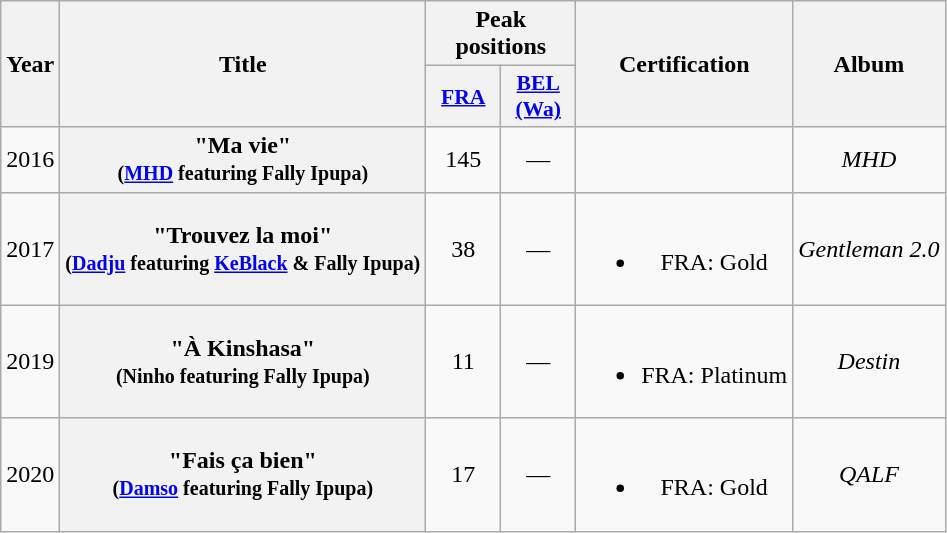<table class="wikitable plainrowheaders" style="text-align:center">
<tr>
<th scope="col" rowspan="2">Year</th>
<th scope="col" rowspan="2">Title</th>
<th scope="col" colspan="2">Peak positions</th>
<th rowspan="2">Certification</th>
<th scope="col" rowspan="2">Album</th>
</tr>
<tr>
<th scope="col" style="width:3em;font-size:90%;"><a href='#'>FRA</a><br></th>
<th scope="col" style="width:3em;font-size:90%;"><a href='#'>BEL<br>(Wa)</a><br></th>
</tr>
<tr>
<td>2016</td>
<th scope="row">"Ma vie"<br><small>(<a href='#'>MHD</a> featuring Fally Ipupa)</small></th>
<td>145</td>
<td>—</td>
<td></td>
<td><em>MHD</em></td>
</tr>
<tr>
<td>2017</td>
<th scope="row">"Trouvez la moi"<br><small>(<a href='#'>Dadju</a> featuring <a href='#'>KeBlack</a> & Fally Ipupa)</small></th>
<td>38</td>
<td>—</td>
<td><br><ul><li>FRA: Gold</li></ul></td>
<td><em>Gentleman 2.0</em></td>
</tr>
<tr>
<td>2019</td>
<th scope="row">"À Kinshasa"<br><small>(Ninho featuring Fally Ipupa)</small></th>
<td>11</td>
<td>—</td>
<td><br><ul><li>FRA: Platinum</li></ul></td>
<td><em>Destin</em></td>
</tr>
<tr>
<td>2020</td>
<th scope="row">"Fais ça bien"<br><small>(<a href='#'>Damso</a> featuring Fally Ipupa)</small></th>
<td>17</td>
<td>—</td>
<td><br><ul><li>FRA: Gold</li></ul></td>
<td><em>QALF</em></td>
</tr>
</table>
